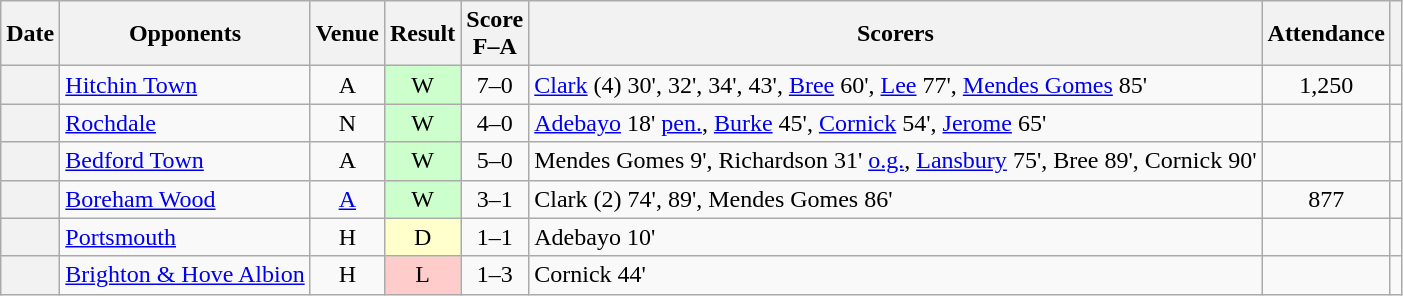<table class="wikitable sortable plainrowheaders" style=text-align:center>
<tr>
<th scope=col>Date</th>
<th scope=col>Opponents</th>
<th scope=col>Venue</th>
<th scope=col>Result</th>
<th scope=col>Score<br>F–A</th>
<th scope=col class=unsortable>Scorers</th>
<th scope=col>Attendance</th>
<th scope=col class=unsortable></th>
</tr>
<tr>
<th scope=row></th>
<td align=left><a href='#'>Hitchin Town</a></td>
<td>A</td>
<td style=background-color:#CCFFCC>W</td>
<td>7–0</td>
<td align=left><a href='#'>Clark</a> (4) 30', 32', 34', 43', <a href='#'>Bree</a> 60', <a href='#'>Lee</a> 77', <a href='#'>Mendes Gomes</a> 85'</td>
<td>1,250</td>
<td></td>
</tr>
<tr>
<th scope=row></th>
<td align=left><a href='#'>Rochdale</a></td>
<td>N</td>
<td style=background-color:#CCFFCC>W</td>
<td>4–0</td>
<td align=left><a href='#'>Adebayo</a> 18' <a href='#'>pen.</a>, <a href='#'>Burke</a> 45', <a href='#'>Cornick</a> 54', <a href='#'>Jerome</a> 65'</td>
<td></td>
<td></td>
</tr>
<tr>
<th scope=row></th>
<td align=left><a href='#'>Bedford Town</a></td>
<td>A</td>
<td style=background-color:#CCFFCC>W</td>
<td>5–0</td>
<td align=left>Mendes Gomes 9', Richardson 31' <a href='#'>o.g.</a>, <a href='#'>Lansbury</a> 75', Bree 89', Cornick 90'</td>
<td></td>
<td></td>
</tr>
<tr>
<th scope=row></th>
<td align=left><a href='#'>Boreham Wood</a></td>
<td><a href='#'>A</a></td>
<td style=background-color:#CCFFCC>W</td>
<td>3–1</td>
<td align=left>Clark (2) 74', 89', Mendes Gomes 86'</td>
<td>877</td>
<td></td>
</tr>
<tr>
<th scope=row></th>
<td align=left><a href='#'>Portsmouth</a></td>
<td>H</td>
<td style=background-color:#FFFFCC>D</td>
<td>1–1</td>
<td align=left>Adebayo 10'</td>
<td></td>
<td></td>
</tr>
<tr>
<th scope=row></th>
<td align=left><a href='#'>Brighton & Hove Albion</a></td>
<td>H</td>
<td style=background-color:#FFCCCC>L</td>
<td>1–3</td>
<td align=left>Cornick 44'</td>
<td></td>
<td></td>
</tr>
</table>
